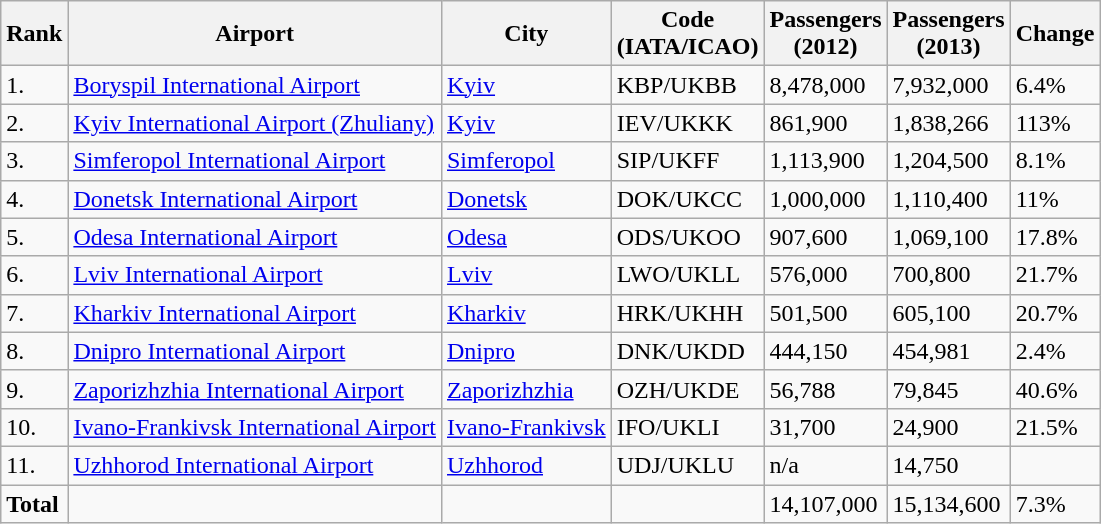<table class="wikitable sortable">
<tr>
<th>Rank</th>
<th>Airport</th>
<th>City</th>
<th>Code<br>(IATA/ICAO)</th>
<th>Passengers <br> (2012)</th>
<th>Passengers <br>(2013)</th>
<th>Change<br></th>
</tr>
<tr>
<td>1.</td>
<td><a href='#'>Boryspil International Airport</a></td>
<td><a href='#'>Kyiv</a></td>
<td>KBP/UKBB</td>
<td>8,478,000</td>
<td>7,932,000</td>
<td> 6.4%</td>
</tr>
<tr>
<td>2.</td>
<td><a href='#'>Kyiv International Airport (Zhuliany)</a></td>
<td><a href='#'>Kyiv</a></td>
<td>IEV/UKKK</td>
<td>861,900</td>
<td>1,838,266</td>
<td> 113%</td>
</tr>
<tr>
<td>3.</td>
<td><a href='#'>Simferopol International Airport</a></td>
<td><a href='#'>Simferopol</a></td>
<td>SIP/UKFF</td>
<td>1,113,900</td>
<td>1,204,500</td>
<td> 8.1%</td>
</tr>
<tr>
<td>4.</td>
<td><a href='#'>Donetsk International Airport</a></td>
<td><a href='#'>Donetsk</a></td>
<td>DOK/UKCC</td>
<td>1,000,000</td>
<td>1,110,400</td>
<td> 11%</td>
</tr>
<tr>
<td>5.</td>
<td><a href='#'>Odesa International Airport</a></td>
<td><a href='#'>Odesa</a></td>
<td>ODS/UKOO</td>
<td>907,600</td>
<td>1,069,100</td>
<td> 17.8%</td>
</tr>
<tr>
<td>6.</td>
<td><a href='#'>Lviv International Airport</a></td>
<td><a href='#'>Lviv</a></td>
<td>LWO/UKLL</td>
<td>576,000</td>
<td>700,800</td>
<td> 21.7%</td>
</tr>
<tr>
<td>7.</td>
<td><a href='#'>Kharkiv International Airport</a></td>
<td><a href='#'>Kharkiv</a></td>
<td>HRK/UKHH</td>
<td>501,500</td>
<td>605,100</td>
<td> 20.7%</td>
</tr>
<tr>
<td>8.</td>
<td><a href='#'>Dnipro International Airport</a></td>
<td><a href='#'>Dnipro</a></td>
<td>DNK/UKDD</td>
<td>444,150</td>
<td>454,981</td>
<td> 2.4%</td>
</tr>
<tr>
<td>9.</td>
<td><a href='#'>Zaporizhzhia International Airport</a></td>
<td><a href='#'>Zaporizhzhia</a></td>
<td>OZH/UKDE</td>
<td>56,788</td>
<td>79,845</td>
<td> 40.6%</td>
</tr>
<tr>
<td>10.</td>
<td><a href='#'>Ivano-Frankivsk International Airport</a></td>
<td><a href='#'>Ivano-Frankivsk</a></td>
<td>IFO/UKLI</td>
<td>31,700</td>
<td>24,900</td>
<td> 21.5%</td>
</tr>
<tr>
<td>11.</td>
<td><a href='#'>Uzhhorod International Airport</a></td>
<td><a href='#'>Uzhhorod</a></td>
<td>UDJ/UKLU</td>
<td>n/a</td>
<td>14,750</td>
<td></td>
</tr>
<tr class="sortbottom">
<td><strong>Total</strong></td>
<td></td>
<td></td>
<td></td>
<td>14,107,000</td>
<td>15,134,600</td>
<td> 7.3%</td>
</tr>
</table>
